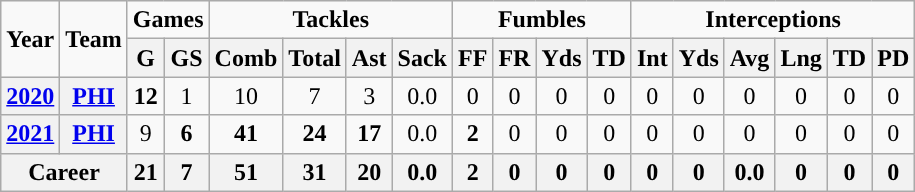<table class="wikitable" style="text-align:center;">
<tr style="font-weight:bold;">
<td rowspan="2">Year</td>
<td rowspan="2">Team</td>
<td colspan="2">Games</td>
<td colspan="4">Tackles</td>
<td colspan="4">Fumbles</td>
<td colspan="6">Interceptions</td>
</tr>
<tr>
<th>G</th>
<th>GS</th>
<th>Comb</th>
<th>Total</th>
<th>Ast</th>
<th>Sack</th>
<th>FF</th>
<th>FR</th>
<th>Yds</th>
<th>TD</th>
<th>Int</th>
<th>Yds</th>
<th>Avg</th>
<th>Lng</th>
<th>TD</th>
<th>PD</th>
</tr>
<tr>
<th><a href='#'>2020</a></th>
<th><a href='#'>PHI</a></th>
<td><strong>12</strong></td>
<td>1</td>
<td>10</td>
<td>7</td>
<td>3</td>
<td>0.0</td>
<td>0</td>
<td>0</td>
<td>0</td>
<td>0</td>
<td>0</td>
<td>0</td>
<td>0</td>
<td>0</td>
<td>0</td>
<td>0</td>
</tr>
<tr>
<th><a href='#'>2021</a></th>
<th><a href='#'>PHI</a></th>
<td>9</td>
<td><strong>6</strong></td>
<td><strong>41</strong></td>
<td><strong>24</strong></td>
<td><strong>17</strong></td>
<td>0.0</td>
<td><strong>2</strong></td>
<td>0</td>
<td>0</td>
<td>0</td>
<td>0</td>
<td>0</td>
<td>0</td>
<td>0</td>
<td>0</td>
<td>0</td>
</tr>
<tr>
<th colspan="2">Career</th>
<th>21</th>
<th>7</th>
<th>51</th>
<th>31</th>
<th>20</th>
<th>0.0</th>
<th>2</th>
<th>0</th>
<th>0</th>
<th>0</th>
<th>0</th>
<th>0</th>
<th>0.0</th>
<th>0</th>
<th>0</th>
<th>0</th>
</tr>
</table>
